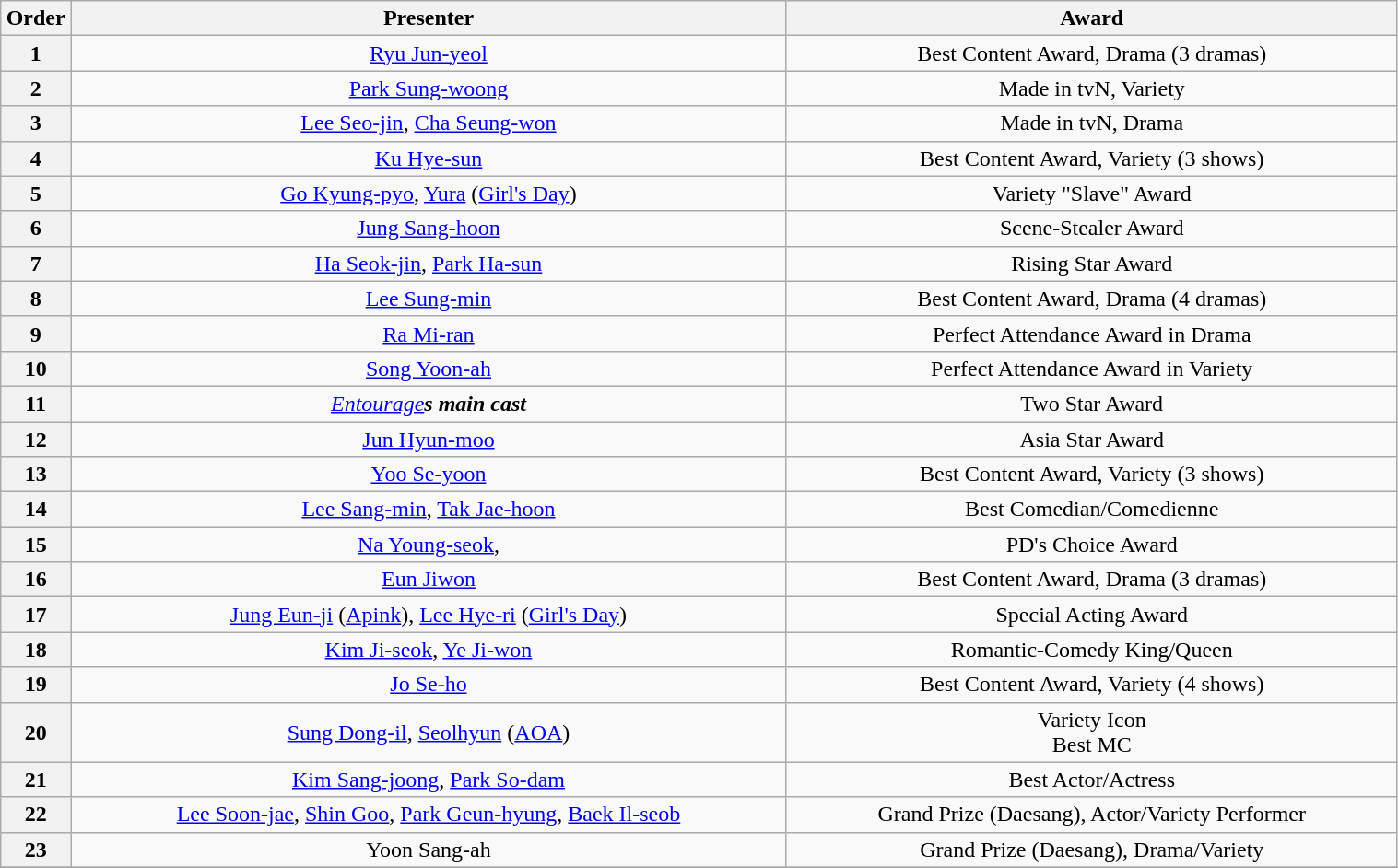<table class="wikitable" style="text-align:center; width:80%;">
<tr>
<th width="5%">Order</th>
<th>Presenter</th>
<th>Award</th>
</tr>
<tr>
<th>1</th>
<td><a href='#'>Ryu Jun-yeol</a></td>
<td>Best Content Award, Drama (3 dramas)</td>
</tr>
<tr>
<th>2</th>
<td><a href='#'>Park Sung-woong</a></td>
<td>Made in tvN, Variety</td>
</tr>
<tr>
<th>3</th>
<td><a href='#'>Lee Seo-jin</a>, <a href='#'>Cha Seung-won</a></td>
<td>Made in tvN, Drama</td>
</tr>
<tr>
<th>4</th>
<td><a href='#'>Ku Hye-sun</a></td>
<td>Best Content Award, Variety (3 shows)</td>
</tr>
<tr>
<th>5</th>
<td><a href='#'>Go Kyung-pyo</a>, <a href='#'>Yura</a> (<a href='#'>Girl's Day</a>)</td>
<td>Variety "Slave" Award</td>
</tr>
<tr>
<th>6</th>
<td><a href='#'>Jung Sang-hoon</a></td>
<td>Scene-Stealer Award</td>
</tr>
<tr>
<th>7</th>
<td><a href='#'>Ha Seok-jin</a>, <a href='#'>Park Ha-sun</a></td>
<td>Rising Star Award</td>
</tr>
<tr>
<th>8</th>
<td><a href='#'>Lee Sung-min</a></td>
<td>Best Content Award, Drama (4 dramas)</td>
</tr>
<tr>
<th>9</th>
<td><a href='#'>Ra Mi-ran</a></td>
<td>Perfect Attendance Award in Drama</td>
</tr>
<tr>
<th>10</th>
<td><a href='#'>Song Yoon-ah</a></td>
<td>Perfect Attendance Award in Variety</td>
</tr>
<tr>
<th>11</th>
<td><em><a href='#'>Entourage</a><strong>s main cast<br></td>
<td>Two Star Award</td>
</tr>
<tr>
<th>12</th>
<td><a href='#'>Jun Hyun-moo</a></td>
<td>Asia Star Award</td>
</tr>
<tr>
<th>13</th>
<td><a href='#'>Yoo Se-yoon</a></td>
<td>Best Content Award, Variety (3 shows)</td>
</tr>
<tr>
<th>14</th>
<td><a href='#'>Lee Sang-min</a>, <a href='#'>Tak Jae-hoon</a></td>
<td>Best Comedian/Comedienne</td>
</tr>
<tr>
<th>15</th>
<td><a href='#'>Na Young-seok</a>, </td>
<td>PD's Choice Award</td>
</tr>
<tr>
<th>16</th>
<td><a href='#'>Eun Jiwon</a></td>
<td>Best Content Award, Drama (3 dramas)</td>
</tr>
<tr>
<th>17</th>
<td><a href='#'>Jung Eun-ji</a> (<a href='#'>Apink</a>), <a href='#'>Lee Hye-ri</a> (<a href='#'>Girl's Day</a>)</td>
<td>Special Acting Award</td>
</tr>
<tr>
<th>18</th>
<td><a href='#'>Kim Ji-seok</a>, <a href='#'>Ye Ji-won</a></td>
<td>Romantic-Comedy King/Queen</td>
</tr>
<tr>
<th>19</th>
<td><a href='#'>Jo Se-ho</a></td>
<td>Best Content Award, Variety (4 shows)</td>
</tr>
<tr>
<th>20</th>
<td><a href='#'>Sung Dong-il</a>, <a href='#'>Seolhyun</a> (<a href='#'>AOA</a>)</td>
<td>Variety Icon<br>Best MC</td>
</tr>
<tr>
<th>21</th>
<td><a href='#'>Kim Sang-joong</a>, <a href='#'>Park So-dam</a></td>
<td>Best Actor/Actress</td>
</tr>
<tr>
<th>22</th>
<td><a href='#'>Lee Soon-jae</a>, <a href='#'>Shin Goo</a>, <a href='#'>Park Geun-hyung</a>, <a href='#'>Baek Il-seob</a></td>
<td>Grand Prize (Daesang), Actor/Variety Performer</td>
</tr>
<tr>
<th>23</th>
<td>Yoon Sang-ah </td>
<td>Grand Prize (Daesang), Drama/Variety</td>
</tr>
<tr>
</tr>
</table>
